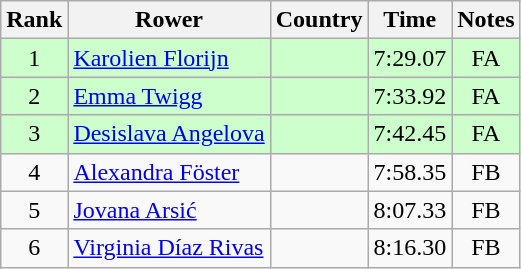<table class="wikitable" style="text-align:center">
<tr>
<th>Rank</th>
<th>Rower</th>
<th>Country</th>
<th>Time</th>
<th>Notes</th>
</tr>
<tr bgcolor=ccffcc>
<td>1</td>
<td align="left"><a href='#'>Karolien Florijn</a></td>
<td align="left"></td>
<td>7:29.07</td>
<td>FA</td>
</tr>
<tr bgcolor=ccffcc>
<td>2</td>
<td align="left"><a href='#'>Emma Twigg</a></td>
<td align="left"></td>
<td>7:33.92</td>
<td>FA</td>
</tr>
<tr bgcolor=ccffcc>
<td>3</td>
<td align="left"><a href='#'>Desislava Angelova</a></td>
<td align="left"></td>
<td>7:42.45</td>
<td>FA</td>
</tr>
<tr>
<td>4</td>
<td align="left"><a href='#'>Alexandra Föster</a></td>
<td align="left"></td>
<td>7:58.35</td>
<td>FB</td>
</tr>
<tr>
<td>5</td>
<td align="left"><a href='#'>Jovana Arsić</a></td>
<td align="left"></td>
<td>8:07.33</td>
<td>FB</td>
</tr>
<tr>
<td>6</td>
<td align="left"><a href='#'>Virginia Díaz Rivas</a></td>
<td align="left"></td>
<td>8:16.30</td>
<td>FB</td>
</tr>
</table>
